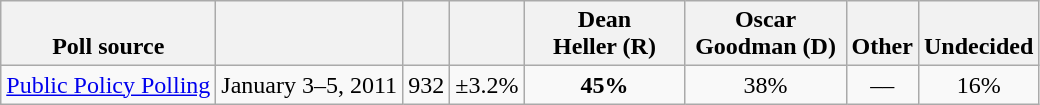<table class="wikitable" style="text-align:center">
<tr valign=bottom>
<th>Poll source</th>
<th></th>
<th></th>
<th></th>
<th style="width:100px;">Dean<br>Heller (R)</th>
<th style="width:100px;">Oscar<br>Goodman (D)</th>
<th>Other</th>
<th>Undecided</th>
</tr>
<tr>
<td align=left><a href='#'>Public Policy Polling</a></td>
<td>January 3–5, 2011</td>
<td>932</td>
<td>±3.2%</td>
<td><strong>45%</strong></td>
<td>38%</td>
<td>––</td>
<td>16%</td>
</tr>
</table>
